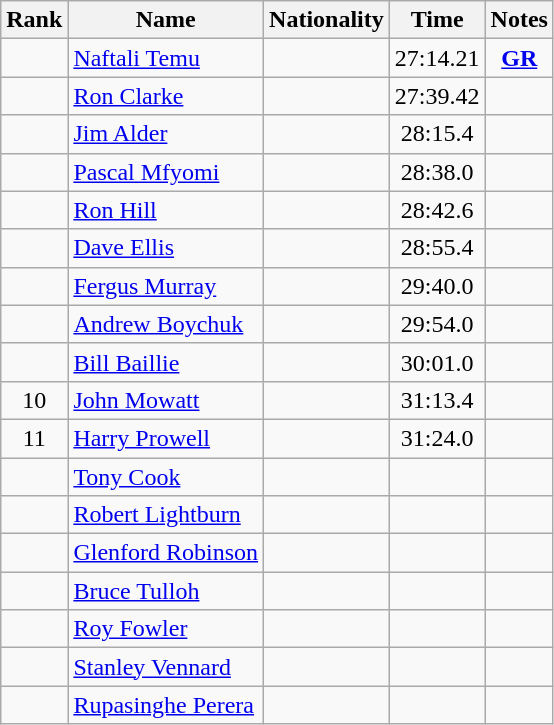<table class="wikitable sortable" style=" text-align:center">
<tr>
<th scope="col">Rank</th>
<th scope="col">Name</th>
<th scope="col">Nationality</th>
<th scope="col">Time</th>
<th scope="col">Notes</th>
</tr>
<tr>
<td></td>
<td align=left><a href='#'>Naftali Temu</a></td>
<td align=left></td>
<td>27:14.21</td>
<td><strong><a href='#'>GR</a></strong></td>
</tr>
<tr>
<td></td>
<td align=left><a href='#'>Ron Clarke</a></td>
<td align=left></td>
<td>27:39.42</td>
<td></td>
</tr>
<tr>
<td></td>
<td align=left><a href='#'>Jim Alder</a></td>
<td align=left></td>
<td>28:15.4</td>
<td></td>
</tr>
<tr>
<td></td>
<td align=left><a href='#'>Pascal Mfyomi</a></td>
<td align=left></td>
<td>28:38.0</td>
<td></td>
</tr>
<tr>
<td></td>
<td align=left><a href='#'>Ron Hill</a></td>
<td align=left></td>
<td>28:42.6</td>
<td></td>
</tr>
<tr>
<td></td>
<td align=left><a href='#'>Dave Ellis</a></td>
<td align=left></td>
<td>28:55.4</td>
<td></td>
</tr>
<tr>
<td></td>
<td align=left><a href='#'>Fergus Murray</a></td>
<td align=left></td>
<td>29:40.0</td>
<td></td>
</tr>
<tr>
<td></td>
<td align=left><a href='#'>Andrew Boychuk</a></td>
<td align=left></td>
<td>29:54.0</td>
<td></td>
</tr>
<tr>
<td></td>
<td align=left><a href='#'>Bill Baillie</a></td>
<td align=left></td>
<td>30:01.0</td>
<td></td>
</tr>
<tr>
<td>10</td>
<td align=left><a href='#'>John Mowatt</a></td>
<td align=left></td>
<td>31:13.4</td>
<td></td>
</tr>
<tr>
<td>11</td>
<td align=left><a href='#'>Harry Prowell</a></td>
<td align=left></td>
<td>31:24.0</td>
<td></td>
</tr>
<tr>
<td></td>
<td align=left><a href='#'>Tony Cook</a></td>
<td align=left></td>
<td></td>
<td></td>
</tr>
<tr>
<td></td>
<td align=left><a href='#'>Robert Lightburn</a></td>
<td align=left></td>
<td></td>
<td></td>
</tr>
<tr>
<td></td>
<td align=left><a href='#'>Glenford Robinson</a></td>
<td align=left></td>
<td></td>
<td></td>
</tr>
<tr>
<td></td>
<td align=left><a href='#'>Bruce Tulloh</a></td>
<td align=left></td>
<td></td>
<td></td>
</tr>
<tr>
<td></td>
<td align=left><a href='#'>Roy Fowler</a></td>
<td align=left></td>
<td></td>
<td></td>
</tr>
<tr>
<td></td>
<td align=left><a href='#'>Stanley Vennard</a></td>
<td align=left></td>
<td></td>
<td></td>
</tr>
<tr>
<td></td>
<td align=left><a href='#'>Rupasinghe Perera</a></td>
<td align=left></td>
<td></td>
<td></td>
</tr>
</table>
